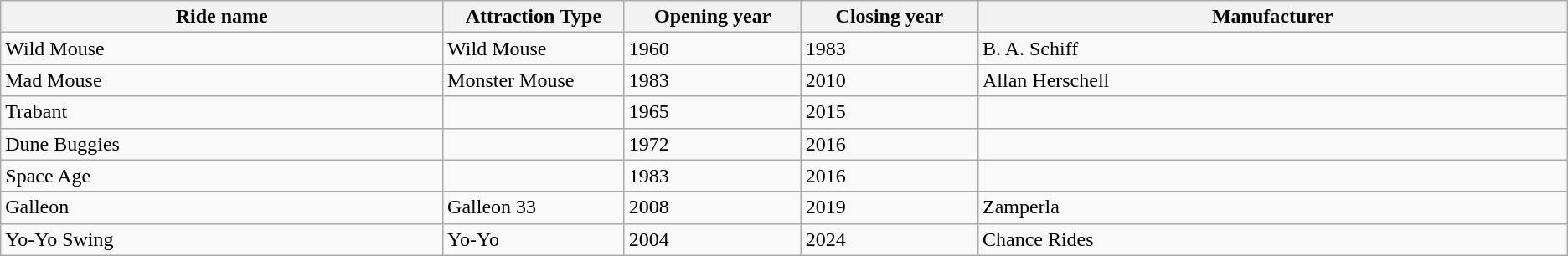<table class="wikitable sortable">
<tr>
<th style="width:15%;">Ride name</th>
<th style="width:6%;">Attraction Type</th>
<th style="width:6%;">Opening year</th>
<th style="width:6%;">Closing year</th>
<th style="width:20%;">Manufacturer</th>
</tr>
<tr>
<td>Wild Mouse</td>
<td>Wild Mouse</td>
<td>1960</td>
<td>1983</td>
<td>B. A. Schiff</td>
</tr>
<tr>
<td>Mad Mouse</td>
<td>Monster Mouse</td>
<td>1983</td>
<td>2010</td>
<td>Allan Herschell</td>
</tr>
<tr>
<td>Trabant</td>
<td></td>
<td>1965</td>
<td>2015</td>
<td></td>
</tr>
<tr>
<td>Dune Buggies</td>
<td></td>
<td>1972</td>
<td>2016</td>
<td></td>
</tr>
<tr>
<td>Space Age</td>
<td></td>
<td>1983</td>
<td>2016</td>
<td></td>
</tr>
<tr>
<td>Galleon</td>
<td>Galleon 33</td>
<td>2008</td>
<td>2019</td>
<td>Zamperla</td>
</tr>
<tr>
<td>Yo-Yo Swing</td>
<td>Yo-Yo</td>
<td>2004</td>
<td>2024</td>
<td>Chance Rides</td>
</tr>
</table>
